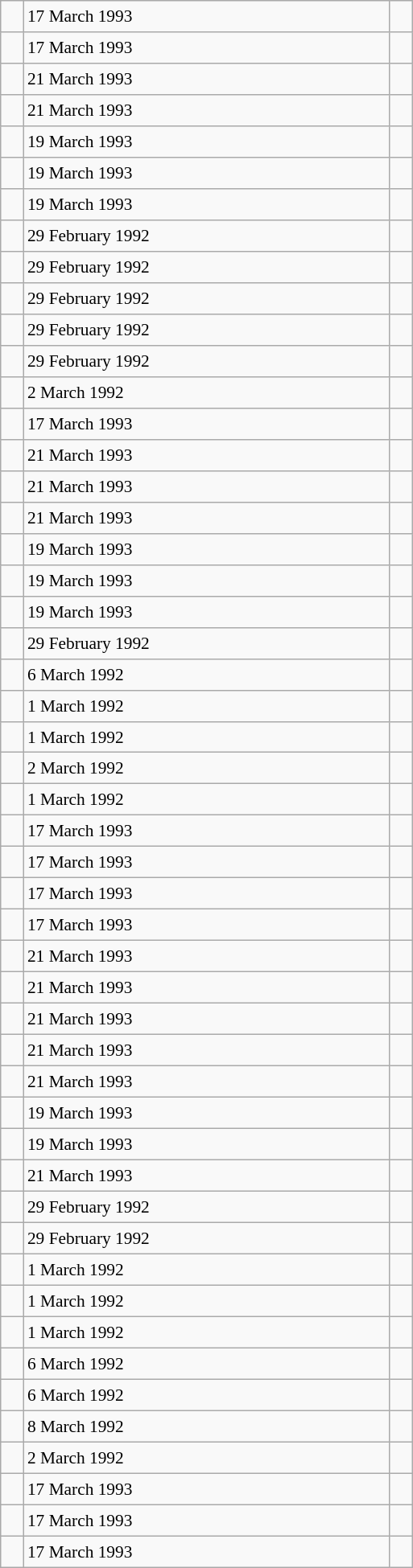<table class="wikitable" style="font-size: 89%; float: left; width: 24em; margin-right: 1em;height: 1300px;">
<tr>
<td></td>
<td>17 March 1993</td>
<td></td>
</tr>
<tr>
<td></td>
<td>17 March 1993</td>
<td></td>
</tr>
<tr>
<td></td>
<td>21 March 1993</td>
<td></td>
</tr>
<tr>
<td></td>
<td>21 March 1993</td>
<td></td>
</tr>
<tr>
<td></td>
<td>19 March 1993</td>
<td></td>
</tr>
<tr>
<td></td>
<td>19 March 1993</td>
<td></td>
</tr>
<tr>
<td></td>
<td>19 March 1993</td>
<td></td>
</tr>
<tr>
<td></td>
<td>29 February 1992</td>
<td></td>
</tr>
<tr>
<td></td>
<td>29 February 1992</td>
<td></td>
</tr>
<tr>
<td></td>
<td>29 February 1992</td>
<td></td>
</tr>
<tr>
<td></td>
<td>29 February 1992</td>
<td></td>
</tr>
<tr>
<td></td>
<td>29 February 1992</td>
<td></td>
</tr>
<tr>
<td></td>
<td>2 March 1992</td>
<td></td>
</tr>
<tr>
<td></td>
<td>17 March 1993</td>
<td></td>
</tr>
<tr>
<td></td>
<td>21 March 1993</td>
<td></td>
</tr>
<tr>
<td></td>
<td>21 March 1993</td>
<td></td>
</tr>
<tr>
<td></td>
<td>21 March 1993</td>
<td></td>
</tr>
<tr>
<td></td>
<td>19 March 1993</td>
<td></td>
</tr>
<tr>
<td></td>
<td>19 March 1993</td>
<td></td>
</tr>
<tr>
<td></td>
<td>19 March 1993</td>
<td></td>
</tr>
<tr>
<td></td>
<td>29 February 1992</td>
<td></td>
</tr>
<tr>
<td></td>
<td>6 March 1992</td>
<td></td>
</tr>
<tr>
<td></td>
<td>1 March 1992</td>
<td></td>
</tr>
<tr>
<td></td>
<td>1 March 1992</td>
<td></td>
</tr>
<tr>
<td></td>
<td>2 March 1992</td>
<td></td>
</tr>
<tr>
<td></td>
<td>1 March 1992</td>
<td></td>
</tr>
<tr>
<td></td>
<td>17 March 1993</td>
<td></td>
</tr>
<tr>
<td></td>
<td>17 March 1993</td>
<td></td>
</tr>
<tr>
<td></td>
<td>17 March 1993</td>
<td></td>
</tr>
<tr>
<td></td>
<td>17 March 1993</td>
<td></td>
</tr>
<tr>
<td></td>
<td>21 March 1993</td>
<td></td>
</tr>
<tr>
<td></td>
<td>21 March 1993</td>
<td></td>
</tr>
<tr>
<td></td>
<td>21 March 1993</td>
<td></td>
</tr>
<tr>
<td></td>
<td>21 March 1993</td>
<td></td>
</tr>
<tr>
<td></td>
<td>21 March 1993</td>
<td></td>
</tr>
<tr>
<td></td>
<td>19 March 1993</td>
<td></td>
</tr>
<tr>
<td></td>
<td>19 March 1993</td>
<td></td>
</tr>
<tr>
<td></td>
<td>21 March 1993</td>
<td></td>
</tr>
<tr>
<td></td>
<td>29 February 1992</td>
<td></td>
</tr>
<tr>
<td></td>
<td>29 February 1992</td>
<td></td>
</tr>
<tr>
<td></td>
<td>1 March 1992</td>
<td></td>
</tr>
<tr>
<td></td>
<td>1 March 1992</td>
<td></td>
</tr>
<tr>
<td></td>
<td>1 March 1992</td>
<td></td>
</tr>
<tr>
<td></td>
<td>6 March 1992</td>
<td></td>
</tr>
<tr>
<td></td>
<td>6 March 1992</td>
<td></td>
</tr>
<tr>
<td></td>
<td>8 March 1992</td>
<td></td>
</tr>
<tr>
<td></td>
<td>2 March 1992</td>
<td></td>
</tr>
<tr>
<td></td>
<td>17 March 1993</td>
<td></td>
</tr>
<tr>
<td></td>
<td>17 March 1993</td>
<td></td>
</tr>
<tr>
<td></td>
<td>17 March 1993</td>
<td></td>
</tr>
</table>
